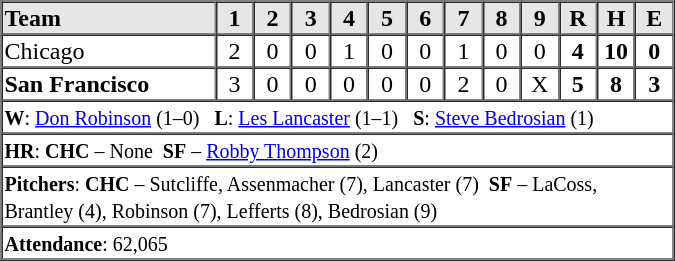<table border=1 cellspacing=0 width=450 style="margin-left:3em;">
<tr style="text-align:center; background-color:#e6e6e6;">
<th align=left width=28%>Team</th>
<th width=5%>1</th>
<th width=5%>2</th>
<th width=5%>3</th>
<th width=5%>4</th>
<th width=5%>5</th>
<th width=5%>6</th>
<th width=5%>7</th>
<th width=5%>8</th>
<th width=5%>9</th>
<th width=5%>R</th>
<th width=5%>H</th>
<th width=5%>E</th>
</tr>
<tr style="text-align:center;">
<td align=left>Chicago</td>
<td>2</td>
<td>0</td>
<td>0</td>
<td>1</td>
<td>0</td>
<td>0</td>
<td>1</td>
<td>0</td>
<td>0</td>
<td><strong>4</strong></td>
<td><strong>10</strong></td>
<td><strong>0</strong></td>
</tr>
<tr style="text-align:center;">
<td align=left><strong>San Francisco</strong></td>
<td>3</td>
<td>0</td>
<td>0</td>
<td>0</td>
<td>0</td>
<td>0</td>
<td>2</td>
<td>0</td>
<td>X</td>
<td><strong>5</strong></td>
<td><strong>8</strong></td>
<td><strong>3</strong></td>
</tr>
<tr style="text-align:left;">
<td colspan=13><small><strong>W</strong>: <a href='#'>Don Robinson</a> (1–0)   <strong>L</strong>: <a href='#'>Les Lancaster</a> (1–1)   <strong>S</strong>: <a href='#'>Steve Bedrosian</a> (1)</small></td>
</tr>
<tr style="text-align:left;">
<td colspan=13><small><strong>HR</strong>: <strong>CHC</strong> – None  <strong>SF</strong> – <a href='#'>Robby Thompson</a> (2)</small></td>
</tr>
<tr style="text-align:left;">
<td colspan=13><small><strong>Pitchers</strong>: <strong>CHC</strong> – Sutcliffe, Assenmacher (7), Lancaster (7)  <strong>SF</strong> – LaCoss, Brantley (4), Robinson (7), Lefferts (8), Bedrosian (9)</small></td>
</tr>
<tr style="text-align:left;">
<td colspan=13><small><strong>Attendance</strong>: 62,065</small></td>
</tr>
</table>
